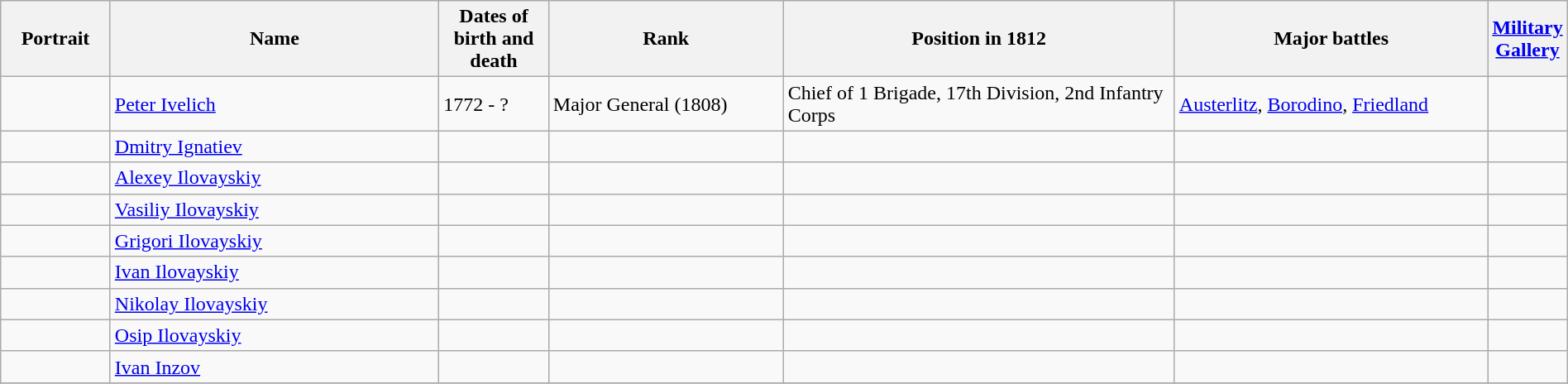<table width=100% class="wikitable">
<tr>
<th width=7%>Portrait</th>
<th width=21%>Name</th>
<th width=7%>Dates of birth and death</th>
<th width=15%>Rank</th>
<th width=25%>Position in 1812</th>
<th width=20%>Major battles</th>
<th width=5%><a href='#'>Military Gallery</a></th>
</tr>
<tr>
<td></td>
<td><a href='#'>Peter Ivelich</a></td>
<td>1772 - ?</td>
<td>Major General (1808)</td>
<td>Chief of 1 Brigade, 17th Division, 2nd Infantry Corps</td>
<td><a href='#'>Austerlitz</a>, <a href='#'>Borodino</a>, <a href='#'>Friedland</a></td>
<td></td>
</tr>
<tr>
<td></td>
<td><a href='#'>Dmitry Ignatiev</a></td>
<td></td>
<td></td>
<td></td>
<td></td>
<td></td>
</tr>
<tr>
<td></td>
<td><a href='#'>Alexey Ilovayskiy</a></td>
<td></td>
<td></td>
<td></td>
<td></td>
<td></td>
</tr>
<tr>
<td></td>
<td><a href='#'>Vasiliy Ilovayskiy</a></td>
<td></td>
<td></td>
<td></td>
<td></td>
<td></td>
</tr>
<tr>
<td></td>
<td><a href='#'>Grigori Ilovayskiy</a></td>
<td></td>
<td></td>
<td></td>
<td></td>
<td></td>
</tr>
<tr>
<td></td>
<td><a href='#'>Ivan Ilovayskiy</a></td>
<td></td>
<td></td>
<td></td>
<td></td>
<td></td>
</tr>
<tr>
<td></td>
<td><a href='#'>Nikolay Ilovayskiy</a></td>
<td></td>
<td></td>
<td></td>
<td></td>
<td></td>
</tr>
<tr>
<td></td>
<td><a href='#'>Osip Ilovayskiy</a></td>
<td></td>
<td></td>
<td></td>
<td></td>
<td></td>
</tr>
<tr>
<td></td>
<td><a href='#'>Ivan Inzov</a></td>
<td></td>
<td></td>
<td></td>
<td></td>
<td></td>
</tr>
<tr>
</tr>
</table>
